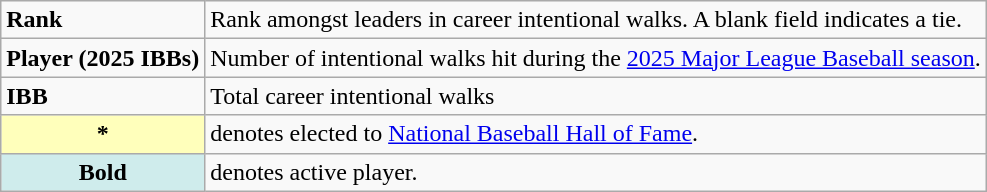<table class="wikitable" style="font-size:100%;">
<tr>
<td><strong>Rank</strong></td>
<td>Rank amongst leaders in career intentional walks. A blank field indicates a tie.</td>
</tr>
<tr>
<td><strong>Player (2025 IBBs)</strong></td>
<td>Number of intentional walks hit during the <a href='#'>2025 Major League Baseball season</a>.</td>
</tr>
<tr>
<td><strong>IBB</strong></td>
<td>Total career intentional walks</td>
</tr>
<tr>
<th scope="row" style="background-color:#ffffbb">*</th>
<td>denotes elected to <a href='#'>National Baseball Hall of Fame</a>. <br></td>
</tr>
<tr>
<th scope="row" style="background:#cfecec;"><strong>Bold</strong></th>
<td>denotes active player.<br></td>
</tr>
</table>
